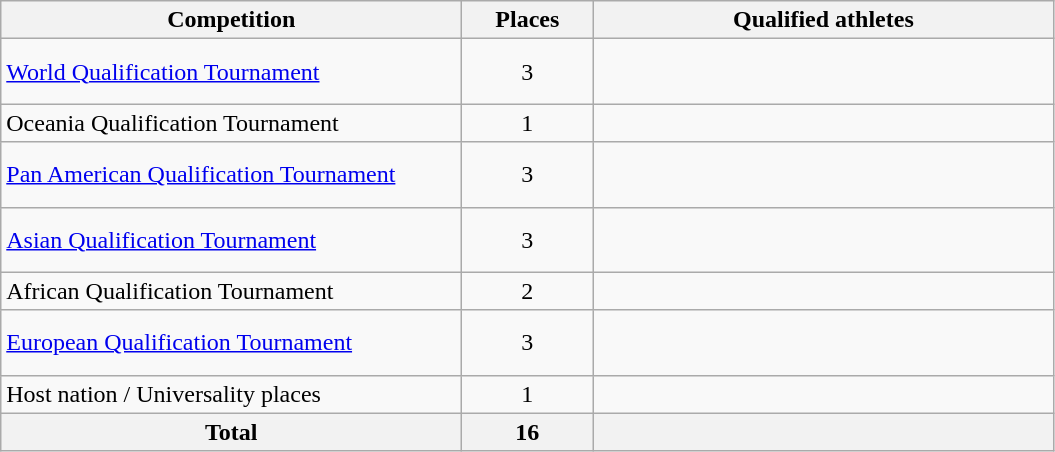<table class = "wikitable">
<tr>
<th width=300>Competition</th>
<th width=80>Places</th>
<th width=300>Qualified athletes</th>
</tr>
<tr>
<td><a href='#'>World Qualification Tournament</a></td>
<td align="center">3</td>
<td><br><br></td>
</tr>
<tr>
<td>Oceania Qualification Tournament</td>
<td align="center">1</td>
<td></td>
</tr>
<tr>
<td><a href='#'>Pan American Qualification Tournament</a></td>
<td align="center">3</td>
<td><br><br></td>
</tr>
<tr>
<td><a href='#'>Asian Qualification Tournament</a></td>
<td align="center">3</td>
<td><br><br></td>
</tr>
<tr>
<td>African Qualification Tournament</td>
<td align="center">2</td>
<td><br></td>
</tr>
<tr>
<td><a href='#'>European Qualification Tournament</a></td>
<td align="center">3</td>
<td><br><br></td>
</tr>
<tr>
<td>Host nation / Universality places</td>
<td align="center">1</td>
<td></td>
</tr>
<tr>
<th>Total</th>
<th>16</th>
<th></th>
</tr>
</table>
